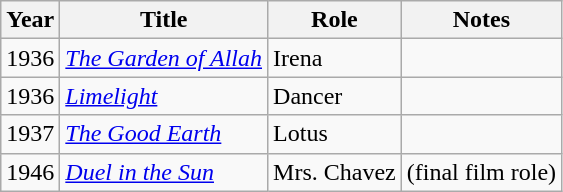<table class="wikitable sortable">
<tr>
<th>Year</th>
<th>Title</th>
<th>Role</th>
<th>Notes</th>
</tr>
<tr>
<td>1936</td>
<td><em><a href='#'>The Garden of Allah</a></em></td>
<td>Irena</td>
<td></td>
</tr>
<tr>
<td>1936</td>
<td><em><a href='#'>Limelight</a></em></td>
<td>Dancer</td>
<td></td>
</tr>
<tr>
<td>1937</td>
<td><em><a href='#'>The Good Earth</a></em></td>
<td>Lotus</td>
<td></td>
</tr>
<tr>
<td>1946</td>
<td><em><a href='#'>Duel in the Sun</a></em></td>
<td>Mrs. Chavez</td>
<td>(final film role)</td>
</tr>
</table>
